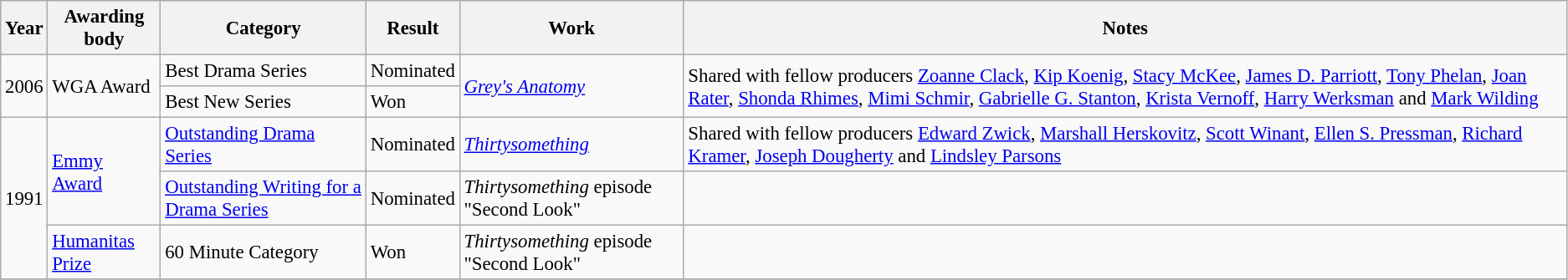<table class="wikitable" style="font-size: 95%;">
<tr>
<th>Year</th>
<th>Awarding body</th>
<th>Category</th>
<th>Result</th>
<th>Work</th>
<th>Notes</th>
</tr>
<tr>
<td rowspan=2>2006</td>
<td rowspan=2>WGA Award</td>
<td>Best Drama Series</td>
<td>Nominated</td>
<td rowspan=2><em><a href='#'>Grey's Anatomy</a></em></td>
<td rowspan=2>Shared with fellow producers <a href='#'>Zoanne Clack</a>, <a href='#'>Kip Koenig</a>, <a href='#'>Stacy McKee</a>, <a href='#'>James D. Parriott</a>, <a href='#'>Tony Phelan</a>, <a href='#'>Joan Rater</a>, <a href='#'>Shonda Rhimes</a>, <a href='#'>Mimi Schmir</a>, <a href='#'>Gabrielle G. Stanton</a>, <a href='#'>Krista Vernoff</a>, <a href='#'>Harry Werksman</a> and <a href='#'>Mark Wilding</a></td>
</tr>
<tr>
<td>Best New Series</td>
<td>Won</td>
</tr>
<tr>
<td rowspan=3>1991</td>
<td rowspan=2><a href='#'>Emmy Award</a></td>
<td><a href='#'>Outstanding Drama Series</a></td>
<td>Nominated</td>
<td><em><a href='#'>Thirtysomething</a></em></td>
<td>Shared with fellow producers <a href='#'>Edward Zwick</a>, <a href='#'>Marshall Herskovitz</a>, <a href='#'>Scott Winant</a>, <a href='#'>Ellen S. Pressman</a>, <a href='#'>Richard Kramer</a>,  <a href='#'>Joseph Dougherty</a> and <a href='#'>Lindsley Parsons</a></td>
</tr>
<tr>
<td><a href='#'>Outstanding Writing for a Drama Series</a></td>
<td>Nominated</td>
<td><em>Thirtysomething</em> episode "Second Look"</td>
<td></td>
</tr>
<tr>
<td><a href='#'>Humanitas Prize</a></td>
<td>60 Minute Category</td>
<td>Won</td>
<td><em>Thirtysomething</em> episode "Second Look"</td>
<td></td>
</tr>
<tr>
</tr>
</table>
